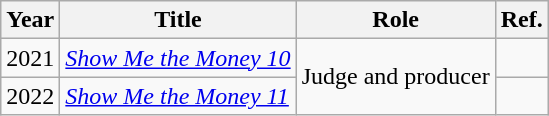<table class="wikitable">
<tr>
<th>Year</th>
<th>Title</th>
<th>Role</th>
<th>Ref.</th>
</tr>
<tr>
<td>2021</td>
<td><em><a href='#'>Show Me the Money 10</a></em></td>
<td rowspan="2">Judge and producer</td>
<td></td>
</tr>
<tr>
<td>2022</td>
<td><em><a href='#'>Show Me the Money 11</a></em></td>
<td></td>
</tr>
</table>
